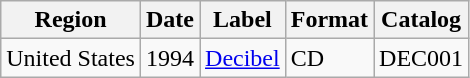<table class="wikitable">
<tr>
<th>Region</th>
<th>Date</th>
<th>Label</th>
<th>Format</th>
<th>Catalog</th>
</tr>
<tr>
<td>United States</td>
<td>1994</td>
<td><a href='#'>Decibel</a></td>
<td>CD</td>
<td>DEC001</td>
</tr>
</table>
